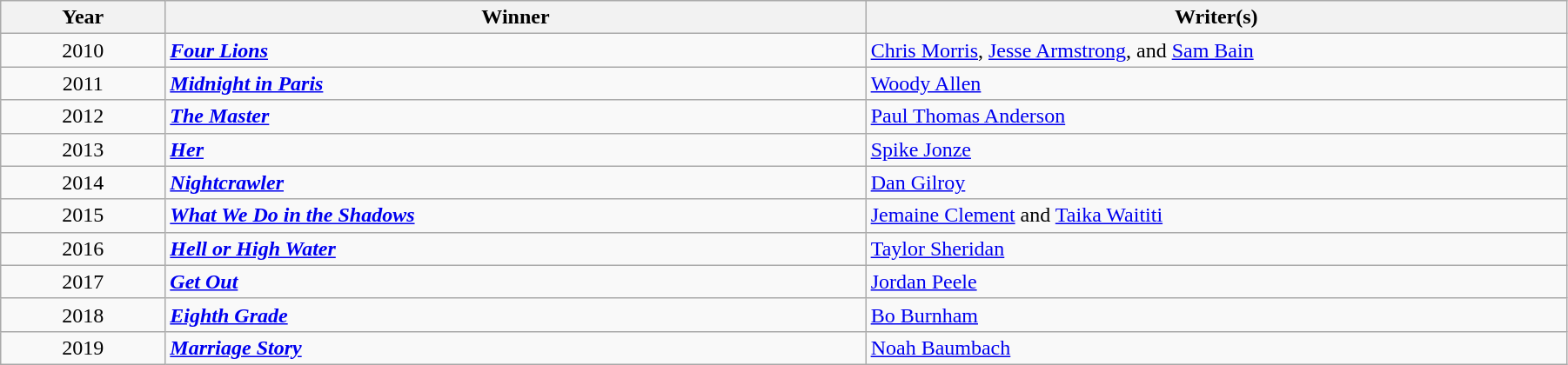<table class="wikitable" width="95%" cellpadding="5">
<tr>
<th width="100"><strong>Year</strong></th>
<th width="450"><strong>Winner</strong></th>
<th width="450"><strong>Writer(s)</strong></th>
</tr>
<tr>
<td style="text-align:center;">2010</td>
<td><strong><em><a href='#'>Four Lions</a></em></strong></td>
<td><a href='#'>Chris Morris</a>, <a href='#'>Jesse Armstrong</a>, and <a href='#'>Sam Bain</a></td>
</tr>
<tr>
<td style="text-align:center;">2011</td>
<td><strong><em><a href='#'>Midnight in Paris</a></em></strong></td>
<td><a href='#'>Woody Allen</a></td>
</tr>
<tr>
<td style="text-align:center;">2012</td>
<td><strong><em><a href='#'>The Master</a></em></strong></td>
<td><a href='#'>Paul Thomas Anderson</a></td>
</tr>
<tr>
<td style="text-align:center;">2013</td>
<td><strong><em><a href='#'>Her</a></em></strong></td>
<td><a href='#'>Spike Jonze</a></td>
</tr>
<tr>
<td style="text-align:center;">2014</td>
<td><strong><em><a href='#'>Nightcrawler</a></em></strong></td>
<td><a href='#'>Dan Gilroy</a></td>
</tr>
<tr>
<td style="text-align:center;">2015</td>
<td><strong><em><a href='#'>What We Do in the Shadows</a></em></strong></td>
<td><a href='#'>Jemaine Clement</a> and <a href='#'>Taika Waititi</a></td>
</tr>
<tr>
<td style="text-align:center;">2016</td>
<td><strong><em><a href='#'>Hell or High Water</a></em></strong></td>
<td><a href='#'>Taylor Sheridan</a></td>
</tr>
<tr>
<td style="text-align:center;">2017</td>
<td><strong><em><a href='#'>Get Out</a></em></strong></td>
<td><a href='#'>Jordan Peele</a></td>
</tr>
<tr>
<td style="text-align:center;">2018</td>
<td><strong><em><a href='#'>Eighth Grade</a></em></strong></td>
<td><a href='#'>Bo Burnham</a></td>
</tr>
<tr>
<td style="text-align:center;">2019</td>
<td><strong><em><a href='#'>Marriage Story</a></em></strong></td>
<td><a href='#'>Noah Baumbach</a></td>
</tr>
</table>
